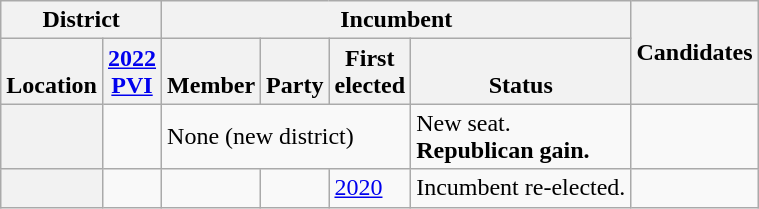<table class="wikitable sortable">
<tr>
<th colspan=2>District</th>
<th colspan=4>Incumbent</th>
<th rowspan=2 class="unsortable">Candidates</th>
</tr>
<tr valign=bottom>
<th>Location</th>
<th><a href='#'>2022<br>PVI</a></th>
<th>Member</th>
<th>Party</th>
<th>First<br>elected</th>
<th>Status</th>
</tr>
<tr>
<th></th>
<td></td>
<td colspan=3>None (new district)</td>
<td>New seat.<br><strong>Republican gain.</strong></td>
<td nowrap></td>
</tr>
<tr>
<th></th>
<td></td>
<td><br></td>
<td></td>
<td><a href='#'>2020</a></td>
<td>Incumbent re-elected.</td>
<td nowrap></td>
</tr>
</table>
